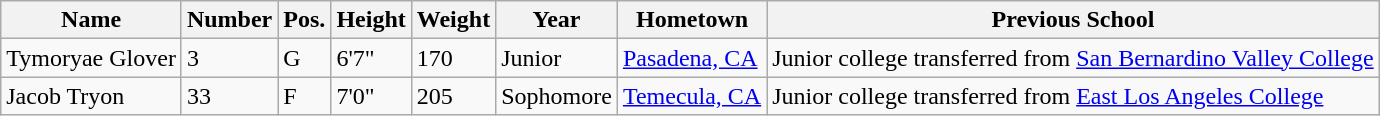<table class="wikitable sortable" border="1">
<tr>
<th>Name</th>
<th>Number</th>
<th>Pos.</th>
<th>Height</th>
<th>Weight</th>
<th>Year</th>
<th>Hometown</th>
<th class="unsortable">Previous School</th>
</tr>
<tr>
<td>Tymoryae Glover</td>
<td>3</td>
<td>G</td>
<td>6'7"</td>
<td>170</td>
<td>Junior</td>
<td><a href='#'>Pasadena, CA</a></td>
<td>Junior college transferred from <a href='#'>San Bernardino Valley College</a></td>
</tr>
<tr>
<td>Jacob Tryon</td>
<td>33</td>
<td>F</td>
<td>7'0"</td>
<td>205</td>
<td>Sophomore</td>
<td><a href='#'>Temecula, CA</a></td>
<td>Junior college transferred from <a href='#'>East Los Angeles College</a></td>
</tr>
</table>
